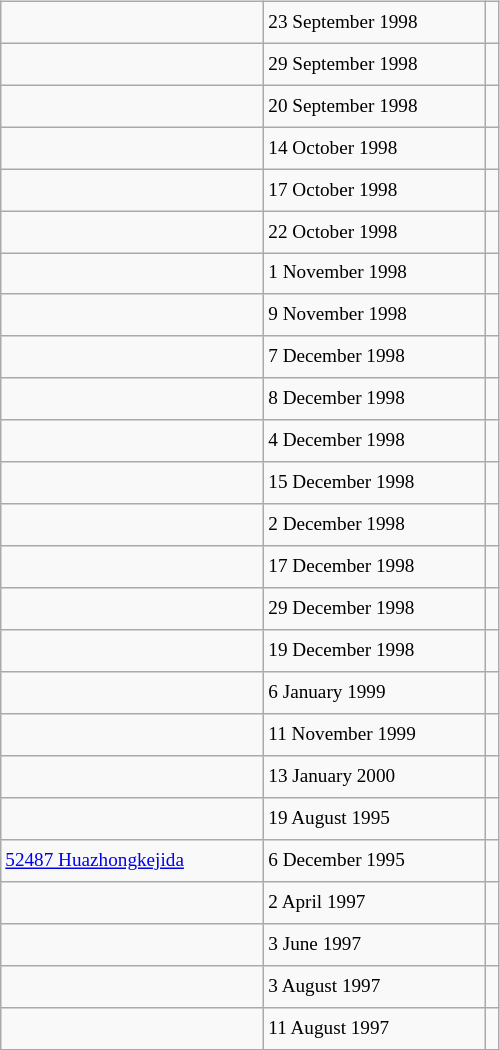<table class="wikitable" style="font-size: 80%; float: left; width: 26em; margin-right: 1em; height: 700px">
<tr>
<td></td>
<td>23 September 1998</td>
<td></td>
</tr>
<tr>
<td></td>
<td>29 September 1998</td>
<td></td>
</tr>
<tr>
<td></td>
<td>20 September 1998</td>
<td></td>
</tr>
<tr>
<td></td>
<td>14 October 1998</td>
<td></td>
</tr>
<tr>
<td></td>
<td>17 October 1998</td>
<td></td>
</tr>
<tr>
<td></td>
<td>22 October 1998</td>
<td></td>
</tr>
<tr>
<td></td>
<td>1 November 1998</td>
<td></td>
</tr>
<tr>
<td></td>
<td>9 November 1998</td>
<td></td>
</tr>
<tr>
<td></td>
<td>7 December 1998</td>
<td></td>
</tr>
<tr>
<td></td>
<td>8 December 1998</td>
<td></td>
</tr>
<tr>
<td></td>
<td>4 December 1998</td>
<td></td>
</tr>
<tr>
<td></td>
<td>15 December 1998</td>
<td></td>
</tr>
<tr>
<td></td>
<td>2 December 1998</td>
<td></td>
</tr>
<tr>
<td></td>
<td>17 December 1998</td>
<td></td>
</tr>
<tr>
<td></td>
<td>29 December 1998</td>
<td></td>
</tr>
<tr>
<td></td>
<td>19 December 1998</td>
<td></td>
</tr>
<tr>
<td></td>
<td>6 January 1999</td>
<td></td>
</tr>
<tr>
<td></td>
<td>11 November 1999</td>
<td></td>
</tr>
<tr>
<td></td>
<td>13 January 2000</td>
<td></td>
</tr>
<tr>
<td></td>
<td>19 August 1995</td>
<td></td>
</tr>
<tr>
<td><a href='#'>52487 Huazhongkejida</a></td>
<td>6 December 1995</td>
<td></td>
</tr>
<tr>
<td></td>
<td>2 April 1997</td>
<td></td>
</tr>
<tr>
<td></td>
<td>3 June 1997</td>
<td></td>
</tr>
<tr>
<td></td>
<td>3 August 1997</td>
<td></td>
</tr>
<tr>
<td></td>
<td>11 August 1997</td>
<td></td>
</tr>
</table>
